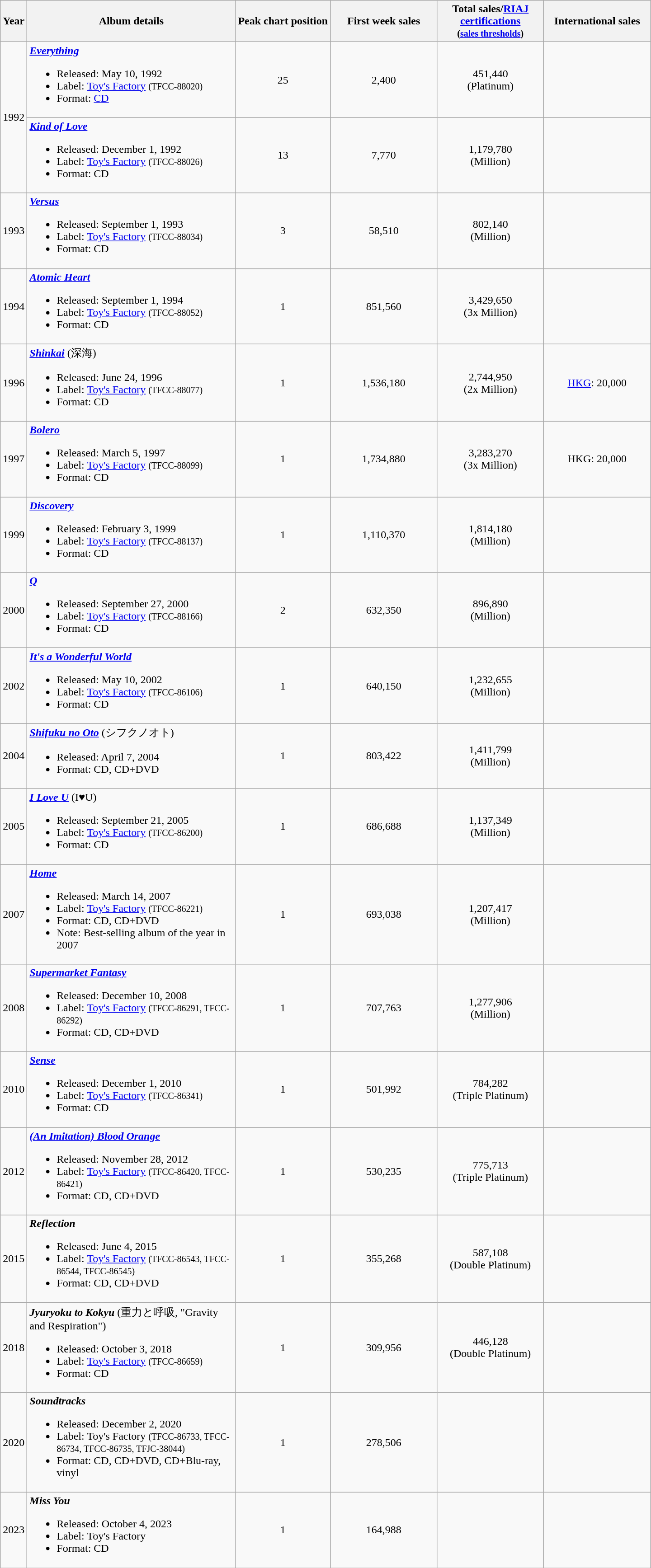<table class="wikitable">
<tr>
<th rowspan="1">Year</th>
<th rowspan="1" width="300">Album details</th>
<th>Peak chart position</th>
<th width="150" rowspan="1">First week sales</th>
<th width="150" rowspan="1">Total sales/<a href='#'>RIAJ</a> <a href='#'>certifications</a><br><small>(<a href='#'>sales thresholds</a>)</small></th>
<th width="150" rowspan="1">International sales</th>
</tr>
<tr>
<td rowspan="2" align="center">1992</td>
<td><strong><em><a href='#'>Everything</a></em></strong><br><ul><li>Released: May 10, 1992</li><li>Label: <a href='#'>Toy's Factory</a> <small>(TFCC-88020)</small></li><li>Format: <a href='#'>CD</a></li></ul></td>
<td align="center">25</td>
<td align="center">2,400</td>
<td align="center">451,440<br>(Platinum)</td>
<td></td>
</tr>
<tr>
<td><strong><em><a href='#'>Kind of Love</a></em></strong><br><ul><li>Released: December 1, 1992</li><li>Label: <a href='#'>Toy's Factory</a> <small>(TFCC-88026)</small></li><li>Format: CD</li></ul></td>
<td align="center">13</td>
<td align="center">7,770</td>
<td align="center">1,179,780<br>(Million)</td>
<td></td>
</tr>
<tr>
<td align="center">1993</td>
<td><strong><em><a href='#'>Versus</a></em></strong><br><ul><li>Released: September 1, 1993</li><li>Label: <a href='#'>Toy's Factory</a> <small>(TFCC-88034)</small></li><li>Format: CD</li></ul></td>
<td align="center">3</td>
<td align="center">58,510</td>
<td align="center">802,140<br>(Million)</td>
<td></td>
</tr>
<tr>
<td align="center">1994</td>
<td><strong><em><a href='#'>Atomic Heart</a></em></strong><br><ul><li>Released: September 1, 1994</li><li>Label: <a href='#'>Toy's Factory</a> <small>(TFCC-88052)</small></li><li>Format: CD</li></ul></td>
<td align="center">1</td>
<td align="center">851,560</td>
<td align="center">3,429,650<br>(3x Million)</td>
<td></td>
</tr>
<tr>
<td align="center">1996</td>
<td><strong><em><a href='#'>Shinkai</a></em></strong> (深海)<br><ul><li>Released: June 24, 1996</li><li>Label: <a href='#'>Toy's Factory</a> <small>(TFCC-88077)</small></li><li>Format: CD</li></ul></td>
<td align="center">1</td>
<td align="center">1,536,180</td>
<td align="center">2,744,950<br>(2x Million)</td>
<td align="center"><a href='#'>HKG</a>: 20,000</td>
</tr>
<tr>
<td align="center">1997</td>
<td><strong><em><a href='#'>Bolero</a></em></strong><br><ul><li>Released: March 5, 1997</li><li>Label: <a href='#'>Toy's Factory</a> <small>(TFCC-88099)</small></li><li>Format: CD</li></ul></td>
<td align="center">1</td>
<td align="center">1,734,880</td>
<td align="center">3,283,270<br>(3x Million)</td>
<td align="center">HKG: 20,000</td>
</tr>
<tr>
<td align="center">1999</td>
<td><strong><em><a href='#'>Discovery</a></em></strong><br><ul><li>Released: February 3, 1999</li><li>Label: <a href='#'>Toy's Factory</a> <small>(TFCC-88137)</small></li><li>Format: CD</li></ul></td>
<td align="center">1</td>
<td align="center">1,110,370</td>
<td align="center">1,814,180<br>(Million)</td>
<td></td>
</tr>
<tr>
<td align="center">2000</td>
<td><strong><em><a href='#'>Q</a></em></strong><br><ul><li>Released: September 27, 2000</li><li>Label: <a href='#'>Toy's Factory</a> <small>(TFCC-88166)</small></li><li>Format: CD</li></ul></td>
<td align="center">2</td>
<td align="center">632,350</td>
<td align="center">896,890<br>(Million)</td>
<td></td>
</tr>
<tr>
<td align="center">2002</td>
<td><strong><em><a href='#'>It's a Wonderful World</a></em></strong><br><ul><li>Released: May 10, 2002</li><li>Label: <a href='#'>Toy's Factory</a> <small>(TFCC-86106)</small></li><li>Format: CD</li></ul></td>
<td align="center">1</td>
<td align="center">640,150</td>
<td align="center">1,232,655<br>(Million)</td>
<td></td>
</tr>
<tr>
<td align="center">2004</td>
<td><strong><em><a href='#'>Shifuku no Oto</a></em></strong> (シフクノオト)<br><ul><li>Released: April 7, 2004</li><li>Format: CD, CD+DVD</li></ul></td>
<td align="center">1</td>
<td align="center">803,422</td>
<td align="center">1,411,799<br>(Million)</td>
<td></td>
</tr>
<tr>
<td align="center">2005</td>
<td><strong><em><a href='#'>I Love U</a></em></strong> (I♥U)<br><ul><li>Released: September 21, 2005</li><li>Label: <a href='#'>Toy's Factory</a> <small>(TFCC-86200)</small></li><li>Format: CD</li></ul></td>
<td align="center">1</td>
<td align="center">686,688</td>
<td align="center">1,137,349<br>(Million)</td>
<td></td>
</tr>
<tr>
<td align="center">2007</td>
<td><strong><em><a href='#'>Home</a></em></strong><br><ul><li>Released: March 14, 2007</li><li>Label: <a href='#'>Toy's Factory</a> <small>(TFCC-86221)</small></li><li>Format: CD, CD+DVD</li><li>Note: Best-selling album of the year in 2007</li></ul></td>
<td align="center">1</td>
<td align="center">693,038</td>
<td align="center">1,207,417<br>(Million)</td>
<td></td>
</tr>
<tr>
<td align="center">2008</td>
<td><strong><em><a href='#'>Supermarket Fantasy</a></em></strong><br><ul><li>Released: December 10, 2008</li><li>Label: <a href='#'>Toy's Factory</a> <small>(TFCC-86291, TFCC-86292)</small></li><li>Format: CD, CD+DVD</li></ul></td>
<td align="center">1</td>
<td align="center">707,763</td>
<td align="center">1,277,906<br>(Million)</td>
<td></td>
</tr>
<tr>
<td align="center">2010</td>
<td><strong><em><a href='#'>Sense</a></em></strong><br><ul><li>Released: December 1, 2010</li><li>Label: <a href='#'>Toy's Factory</a> <small>(TFCC-86341)</small></li><li>Format: CD</li></ul></td>
<td align="center">1</td>
<td align="center">501,992</td>
<td align="center">784,282<br>(Triple Platinum)</td>
<td></td>
</tr>
<tr>
<td align="center">2012</td>
<td><strong><em><a href='#'>(An Imitation) Blood Orange</a></em></strong><br><ul><li>Released: November 28, 2012</li><li>Label: <a href='#'>Toy's Factory</a> <small>(TFCC-86420, TFCC-86421)</small></li><li>Format: CD, CD+DVD</li></ul></td>
<td align="center">1</td>
<td align="center">530,235</td>
<td align="center">775,713<br>(Triple Platinum)</td>
<td></td>
</tr>
<tr>
<td align="center">2015</td>
<td><strong><em>Reflection</em></strong><br><ul><li>Released: June 4, 2015</li><li>Label: <a href='#'>Toy's Factory</a> <small>(TFCC-86543, TFCC-86544, TFCC-86545)</small></li><li>Format: CD, CD+DVD</li></ul></td>
<td align="center">1</td>
<td align="center">355,268</td>
<td align="center">587,108<br>(Double Platinum)</td>
<td></td>
</tr>
<tr>
<td align="center">2018</td>
<td><strong><em>Jyuryoku to Kokyu</em></strong> (重力と呼吸, "Gravity and Respiration")<br><ul><li>Released: October 3, 2018</li><li>Label: <a href='#'>Toy's Factory</a> <small>(TFCC-86659)</small></li><li>Format: CD</li></ul></td>
<td align="center">1</td>
<td align="center">309,956</td>
<td align="center">446,128<br>(Double Platinum)</td>
<td></td>
</tr>
<tr>
<td align="center">2020</td>
<td><strong><em>Soundtracks</em></strong><br><ul><li>Released: December 2, 2020</li><li>Label: Toy's Factory <small>(TFCC-86733, TFCC-86734, TFCC-86735, TFJC-38044)</small></li><li>Format: CD, CD+DVD, CD+Blu-ray, vinyl</li></ul></td>
<td align="center">1</td>
<td align="center">278,506</td>
<td align="center"></td>
<td></td>
</tr>
<tr>
<td align="center">2023</td>
<td><strong><em>Miss You</em></strong><br><ul><li>Released: October 4, 2023</li><li>Label: Toy's Factory</li><li>Format: CD</li></ul></td>
<td align="center">1</td>
<td align="center">164,988</td>
<td align="center"></td>
<td></td>
</tr>
</table>
